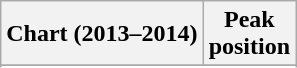<table class="wikitable sortable plainrowheaders" style="text-align:center">
<tr>
<th scope="col">Chart (2013–2014)</th>
<th scope="col">Peak<br>position</th>
</tr>
<tr>
</tr>
<tr>
</tr>
<tr>
</tr>
<tr>
</tr>
</table>
